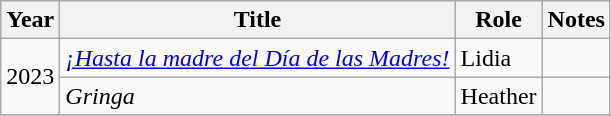<table class="wikitable sortable">
<tr>
<th>Year</th>
<th>Title</th>
<th>Role</th>
<th>Notes</th>
</tr>
<tr>
<td rowspan=2>2023</td>
<td><em><a href='#'>¡Hasta la madre del Día de las Madres!</a></em></td>
<td>Lidia</td>
<td></td>
</tr>
<tr>
<td><em>Gringa</em></td>
<td>Heather</td>
<td></td>
</tr>
<tr>
</tr>
</table>
